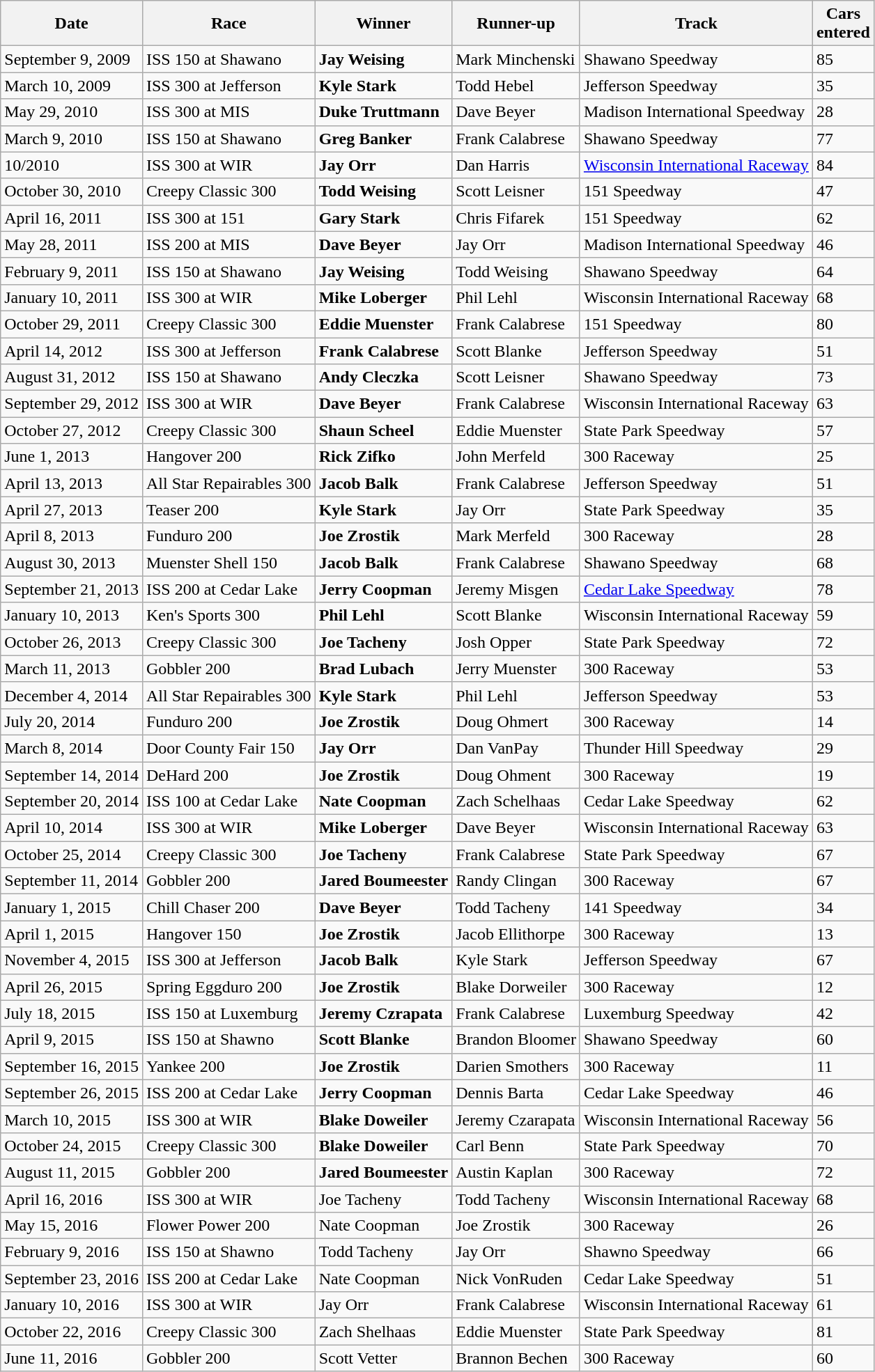<table class="wikitable">
<tr>
<th>Date</th>
<th>Race</th>
<th>Winner</th>
<th>Runner-up</th>
<th>Track</th>
<th>Cars<br>entered</th>
</tr>
<tr>
<td>September 9, 2009</td>
<td>ISS 150 at Shawano</td>
<td><strong>Jay Weising</strong></td>
<td>Mark Minchenski</td>
<td>Shawano Speedway</td>
<td>85</td>
</tr>
<tr>
<td>March 10, 2009</td>
<td>ISS 300 at Jefferson</td>
<td><strong>Kyle Stark</strong></td>
<td>Todd Hebel</td>
<td>Jefferson Speedway</td>
<td>35</td>
</tr>
<tr>
<td>May 29, 2010</td>
<td>ISS 300 at MIS</td>
<td><strong>Duke Truttmann</strong></td>
<td>Dave Beyer</td>
<td>Madison International Speedway</td>
<td>28</td>
</tr>
<tr>
<td>March 9, 2010</td>
<td>ISS 150 at Shawano</td>
<td><strong>Greg Banker</strong></td>
<td>Frank Calabrese</td>
<td>Shawano Speedway</td>
<td>77</td>
</tr>
<tr>
<td>10/2010</td>
<td>ISS 300 at WIR</td>
<td><strong>Jay Orr</strong></td>
<td>Dan Harris</td>
<td><a href='#'>Wisconsin International Raceway</a></td>
<td>84</td>
</tr>
<tr>
<td>October 30, 2010</td>
<td>Creepy Classic 300</td>
<td><strong>Todd Weising</strong></td>
<td>Scott Leisner</td>
<td>151 Speedway</td>
<td>47</td>
</tr>
<tr>
<td>April 16, 2011</td>
<td>ISS 300 at 151</td>
<td><strong>Gary Stark</strong></td>
<td>Chris Fifarek</td>
<td>151 Speedway</td>
<td>62</td>
</tr>
<tr>
<td>May 28, 2011</td>
<td>ISS 200 at MIS</td>
<td><strong>Dave Beyer</strong></td>
<td>Jay Orr</td>
<td>Madison International Speedway</td>
<td>46</td>
</tr>
<tr>
<td>February 9, 2011</td>
<td>ISS 150 at Shawano</td>
<td><strong>Jay Weising</strong></td>
<td>Todd Weising</td>
<td>Shawano Speedway</td>
<td>64</td>
</tr>
<tr>
<td>January 10, 2011</td>
<td>ISS 300 at WIR</td>
<td><strong>Mike Loberger</strong></td>
<td>Phil Lehl</td>
<td>Wisconsin International Raceway</td>
<td>68</td>
</tr>
<tr>
<td>October 29, 2011</td>
<td>Creepy Classic 300</td>
<td><strong>Eddie Muenster</strong></td>
<td>Frank Calabrese</td>
<td>151 Speedway</td>
<td>80</td>
</tr>
<tr>
<td>April 14, 2012</td>
<td>ISS 300 at Jefferson</td>
<td><strong>Frank Calabrese</strong></td>
<td>Scott Blanke</td>
<td>Jefferson Speedway</td>
<td>51</td>
</tr>
<tr>
<td>August 31, 2012</td>
<td>ISS 150 at Shawano</td>
<td><strong>Andy Cleczka</strong></td>
<td>Scott Leisner</td>
<td>Shawano Speedway</td>
<td>73</td>
</tr>
<tr>
<td>September 29, 2012</td>
<td>ISS 300 at WIR</td>
<td><strong>Dave Beyer</strong></td>
<td>Frank Calabrese</td>
<td>Wisconsin International Raceway</td>
<td>63</td>
</tr>
<tr>
<td>October 27, 2012</td>
<td>Creepy Classic 300</td>
<td><strong>Shaun Scheel</strong></td>
<td>Eddie Muenster</td>
<td>State Park Speedway</td>
<td>57</td>
</tr>
<tr>
<td>June 1, 2013</td>
<td>Hangover 200</td>
<td><strong>Rick Zifko</strong></td>
<td>John Merfeld</td>
<td>300 Raceway</td>
<td>25</td>
</tr>
<tr>
<td>April 13, 2013</td>
<td>All Star Repairables 300</td>
<td><strong>Jacob Balk</strong></td>
<td>Frank Calabrese</td>
<td>Jefferson Speedway</td>
<td>51</td>
</tr>
<tr>
<td>April 27, 2013</td>
<td>Teaser 200</td>
<td><strong>Kyle Stark</strong></td>
<td>Jay Orr</td>
<td>State Park Speedway</td>
<td>35</td>
</tr>
<tr>
<td>April 8, 2013</td>
<td>Funduro 200</td>
<td><strong>Joe Zrostik</strong></td>
<td>Mark Merfeld</td>
<td>300 Raceway</td>
<td>28</td>
</tr>
<tr>
<td>August 30, 2013</td>
<td>Muenster Shell 150</td>
<td><strong>Jacob Balk</strong></td>
<td>Frank Calabrese</td>
<td>Shawano Speedway</td>
<td>68</td>
</tr>
<tr>
<td>September 21, 2013</td>
<td>ISS 200 at Cedar Lake</td>
<td><strong>Jerry Coopman</strong></td>
<td>Jeremy Misgen</td>
<td><a href='#'>Cedar Lake Speedway</a></td>
<td>78</td>
</tr>
<tr>
<td>January 10, 2013</td>
<td>Ken's Sports 300</td>
<td><strong>Phil Lehl</strong></td>
<td>Scott Blanke</td>
<td>Wisconsin International Raceway</td>
<td>59</td>
</tr>
<tr>
<td>October 26, 2013</td>
<td>Creepy Classic 300</td>
<td><strong>Joe Tacheny</strong></td>
<td>Josh Opper</td>
<td>State Park Speedway</td>
<td>72</td>
</tr>
<tr>
<td>March 11, 2013</td>
<td>Gobbler 200</td>
<td><strong>Brad Lubach</strong></td>
<td>Jerry Muenster</td>
<td>300 Raceway</td>
<td>53</td>
</tr>
<tr>
<td>December 4, 2014</td>
<td>All Star Repairables 300</td>
<td><strong>Kyle Stark</strong></td>
<td>Phil Lehl</td>
<td>Jefferson Speedway</td>
<td>53</td>
</tr>
<tr>
<td>July 20, 2014</td>
<td>Funduro 200</td>
<td><strong>Joe Zrostik</strong></td>
<td>Doug Ohmert</td>
<td>300 Raceway</td>
<td>14</td>
</tr>
<tr>
<td>March 8, 2014</td>
<td>Door County Fair 150</td>
<td><strong>Jay Orr</strong></td>
<td>Dan VanPay</td>
<td>Thunder Hill Speedway</td>
<td>29</td>
</tr>
<tr>
<td>September 14, 2014</td>
<td>DeHard 200</td>
<td><strong>Joe Zrostik</strong></td>
<td>Doug Ohment</td>
<td>300 Raceway</td>
<td>19</td>
</tr>
<tr>
<td>September 20, 2014</td>
<td>ISS 100 at Cedar Lake</td>
<td><strong>Nate Coopman</strong></td>
<td>Zach Schelhaas</td>
<td>Cedar Lake Speedway</td>
<td>62</td>
</tr>
<tr>
<td>April 10, 2014</td>
<td>ISS 300 at WIR</td>
<td><strong>Mike Loberger</strong></td>
<td>Dave Beyer</td>
<td>Wisconsin International Raceway</td>
<td>63</td>
</tr>
<tr>
<td>October 25, 2014</td>
<td>Creepy Classic 300</td>
<td><strong>Joe Tacheny</strong></td>
<td>Frank Calabrese</td>
<td>State Park Speedway</td>
<td>67</td>
</tr>
<tr>
<td>September 11, 2014</td>
<td>Gobbler 200</td>
<td><strong>Jared Boumeester</strong></td>
<td>Randy Clingan</td>
<td>300 Raceway</td>
<td>67</td>
</tr>
<tr>
<td>January 1, 2015</td>
<td>Chill Chaser 200</td>
<td><strong>Dave Beyer</strong></td>
<td>Todd Tacheny</td>
<td>141 Speedway</td>
<td>34</td>
</tr>
<tr>
<td>April 1, 2015</td>
<td>Hangover 150</td>
<td><strong>Joe Zrostik</strong></td>
<td>Jacob Ellithorpe</td>
<td>300 Raceway</td>
<td>13</td>
</tr>
<tr>
<td>November 4, 2015</td>
<td>ISS 300 at Jefferson</td>
<td><strong>Jacob Balk</strong></td>
<td>Kyle Stark</td>
<td>Jefferson Speedway</td>
<td>67</td>
</tr>
<tr>
<td>April 26, 2015</td>
<td>Spring Eggduro 200</td>
<td><strong>Joe Zrostik</strong></td>
<td>Blake Dorweiler</td>
<td>300 Raceway</td>
<td>12</td>
</tr>
<tr>
<td>July 18, 2015</td>
<td>ISS 150 at Luxemburg</td>
<td><strong>Jeremy Czrapata</strong></td>
<td>Frank Calabrese</td>
<td>Luxemburg Speedway</td>
<td>42</td>
</tr>
<tr>
<td>April 9, 2015</td>
<td>ISS 150 at Shawno</td>
<td><strong>Scott Blanke</strong></td>
<td>Brandon Bloomer</td>
<td>Shawano Speedway</td>
<td>60</td>
</tr>
<tr>
<td>September 16, 2015</td>
<td>Yankee 200</td>
<td><strong>Joe Zrostik</strong></td>
<td>Darien Smothers</td>
<td>300 Raceway</td>
<td>11</td>
</tr>
<tr>
<td>September 26, 2015</td>
<td>ISS 200 at Cedar Lake</td>
<td><strong>Jerry Coopman</strong></td>
<td>Dennis Barta</td>
<td>Cedar Lake Speedway</td>
<td>46</td>
</tr>
<tr>
<td>March 10, 2015</td>
<td>ISS 300 at WIR</td>
<td><strong>Blake Doweiler</strong></td>
<td>Jeremy Czarapata</td>
<td>Wisconsin International Raceway</td>
<td>56</td>
</tr>
<tr>
<td>October 24, 2015</td>
<td>Creepy Classic 300</td>
<td><strong>Blake Doweiler</strong></td>
<td>Carl Benn</td>
<td>State Park Speedway</td>
<td>70</td>
</tr>
<tr>
<td>August 11, 2015</td>
<td>Gobbler 200</td>
<td><strong>Jared Boumeester</strong></td>
<td>Austin Kaplan</td>
<td>300 Raceway</td>
<td>72</td>
</tr>
<tr>
<td>April 16, 2016</td>
<td>ISS 300 at WIR</td>
<td>Joe Tacheny</td>
<td>Todd Tacheny</td>
<td>Wisconsin International Raceway</td>
<td>68</td>
</tr>
<tr>
<td>May 15, 2016</td>
<td>Flower Power 200</td>
<td>Nate Coopman</td>
<td>Joe Zrostik</td>
<td>300 Raceway</td>
<td>26</td>
</tr>
<tr>
<td>February 9, 2016</td>
<td>ISS 150 at Shawno</td>
<td>Todd Tacheny</td>
<td>Jay Orr</td>
<td>Shawno Speedway</td>
<td>66</td>
</tr>
<tr>
<td>September 23, 2016</td>
<td>ISS 200 at Cedar Lake</td>
<td>Nate Coopman</td>
<td>Nick VonRuden</td>
<td>Cedar Lake Speedway</td>
<td>51</td>
</tr>
<tr>
<td>January 10, 2016</td>
<td>ISS 300 at WIR</td>
<td>Jay Orr</td>
<td>Frank Calabrese</td>
<td>Wisconsin International Raceway</td>
<td>61</td>
</tr>
<tr>
<td>October 22, 2016</td>
<td>Creepy Classic 300</td>
<td>Zach Shelhaas</td>
<td>Eddie Muenster</td>
<td>State Park Speedway</td>
<td>81</td>
</tr>
<tr>
<td>June 11, 2016</td>
<td>Gobbler 200</td>
<td>Scott Vetter</td>
<td>Brannon Bechen</td>
<td>300 Raceway</td>
<td>60</td>
</tr>
</table>
